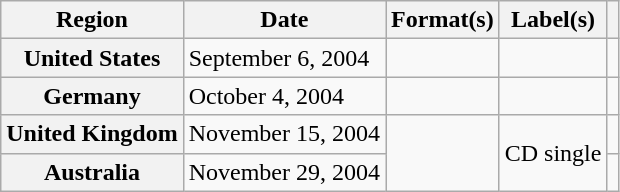<table class="wikitable plainrowheaders">
<tr>
<th>Region</th>
<th>Date</th>
<th>Format(s)</th>
<th>Label(s)</th>
<th></th>
</tr>
<tr>
<th scope="row">United States</th>
<td>September 6, 2004</td>
<td></td>
<td></td>
<td></td>
</tr>
<tr>
<th scope="row">Germany</th>
<td>October 4, 2004</td>
<td></td>
<td></td>
<td></td>
</tr>
<tr>
<th scope="row">United Kingdom</th>
<td>November 15, 2004</td>
<td rowspan="2"></td>
<td rowspan="2">CD single</td>
<td></td>
</tr>
<tr>
<th scope="row">Australia</th>
<td>November 29, 2004</td>
<td></td>
</tr>
</table>
